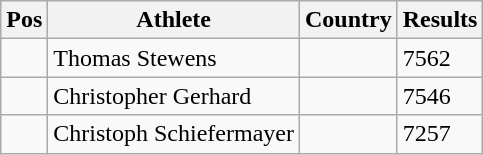<table class="wikitable wikble">
<tr>
<th>Pos</th>
<th>Athlete</th>
<th>Country</th>
<th>Results</th>
</tr>
<tr>
<td align="center"></td>
<td>Thomas Stewens</td>
<td></td>
<td>7562</td>
</tr>
<tr>
<td align="center"></td>
<td>Christopher Gerhard</td>
<td></td>
<td>7546</td>
</tr>
<tr>
<td align="center"></td>
<td>Christoph Schiefermayer</td>
<td></td>
<td>7257</td>
</tr>
</table>
